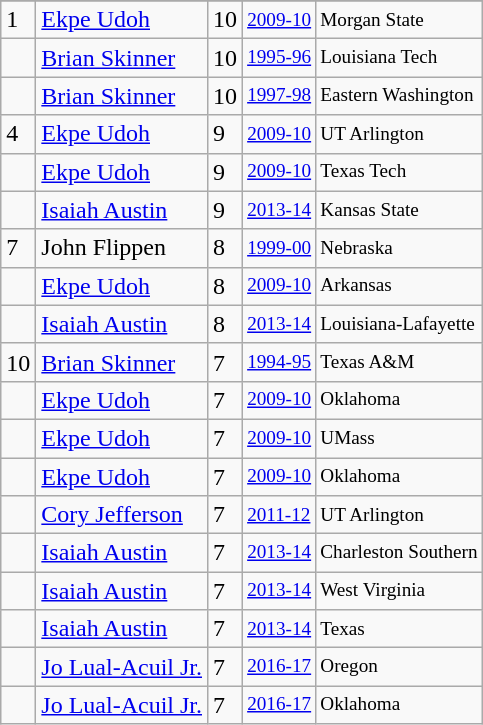<table class="wikitable">
<tr>
</tr>
<tr>
<td>1</td>
<td><a href='#'>Ekpe Udoh</a></td>
<td>10</td>
<td style="font-size:80%;"><a href='#'>2009-10</a></td>
<td style="font-size:80%;">Morgan State</td>
</tr>
<tr>
<td></td>
<td><a href='#'>Brian Skinner</a></td>
<td>10</td>
<td style="font-size:80%;"><a href='#'>1995-96</a></td>
<td style="font-size:80%;">Louisiana Tech</td>
</tr>
<tr>
<td></td>
<td><a href='#'>Brian Skinner</a></td>
<td>10</td>
<td style="font-size:80%;"><a href='#'>1997-98</a></td>
<td style="font-size:80%;">Eastern Washington</td>
</tr>
<tr>
<td>4</td>
<td><a href='#'>Ekpe Udoh</a></td>
<td>9</td>
<td style="font-size:80%;"><a href='#'>2009-10</a></td>
<td style="font-size:80%;">UT Arlington</td>
</tr>
<tr>
<td></td>
<td><a href='#'>Ekpe Udoh</a></td>
<td>9</td>
<td style="font-size:80%;"><a href='#'>2009-10</a></td>
<td style="font-size:80%;">Texas Tech</td>
</tr>
<tr>
<td></td>
<td><a href='#'>Isaiah Austin</a></td>
<td>9</td>
<td style="font-size:80%;"><a href='#'>2013-14</a></td>
<td style="font-size:80%;">Kansas State</td>
</tr>
<tr>
<td>7</td>
<td>John Flippen</td>
<td>8</td>
<td style="font-size:80%;"><a href='#'>1999-00</a></td>
<td style="font-size:80%;">Nebraska</td>
</tr>
<tr>
<td></td>
<td><a href='#'>Ekpe Udoh</a></td>
<td>8</td>
<td style="font-size:80%;"><a href='#'>2009-10</a></td>
<td style="font-size:80%;">Arkansas</td>
</tr>
<tr>
<td></td>
<td><a href='#'>Isaiah Austin</a></td>
<td>8</td>
<td style="font-size:80%;"><a href='#'>2013-14</a></td>
<td style="font-size:80%;">Louisiana-Lafayette</td>
</tr>
<tr>
<td>10</td>
<td><a href='#'>Brian Skinner</a></td>
<td>7</td>
<td style="font-size:80%;"><a href='#'>1994-95</a></td>
<td style="font-size:80%;">Texas A&M</td>
</tr>
<tr>
<td></td>
<td><a href='#'>Ekpe Udoh</a></td>
<td>7</td>
<td style="font-size:80%;"><a href='#'>2009-10</a></td>
<td style="font-size:80%;">Oklahoma</td>
</tr>
<tr>
<td></td>
<td><a href='#'>Ekpe Udoh</a></td>
<td>7</td>
<td style="font-size:80%;"><a href='#'>2009-10</a></td>
<td style="font-size:80%;">UMass</td>
</tr>
<tr>
<td></td>
<td><a href='#'>Ekpe Udoh</a></td>
<td>7</td>
<td style="font-size:80%;"><a href='#'>2009-10</a></td>
<td style="font-size:80%;">Oklahoma</td>
</tr>
<tr>
<td></td>
<td><a href='#'>Cory Jefferson</a></td>
<td>7</td>
<td style="font-size:80%;"><a href='#'>2011-12</a></td>
<td style="font-size:80%;">UT Arlington</td>
</tr>
<tr>
<td></td>
<td><a href='#'>Isaiah Austin</a></td>
<td>7</td>
<td style="font-size:80%;"><a href='#'>2013-14</a></td>
<td style="font-size:80%;">Charleston Southern</td>
</tr>
<tr>
<td></td>
<td><a href='#'>Isaiah Austin</a></td>
<td>7</td>
<td style="font-size:80%;"><a href='#'>2013-14</a></td>
<td style="font-size:80%;">West Virginia</td>
</tr>
<tr>
<td></td>
<td><a href='#'>Isaiah Austin</a></td>
<td>7</td>
<td style="font-size:80%;"><a href='#'>2013-14</a></td>
<td style="font-size:80%;">Texas</td>
</tr>
<tr>
<td></td>
<td><a href='#'>Jo Lual-Acuil Jr.</a></td>
<td>7</td>
<td style="font-size:80%;"><a href='#'>2016-17</a></td>
<td style="font-size:80%;">Oregon</td>
</tr>
<tr>
<td></td>
<td><a href='#'>Jo Lual-Acuil Jr.</a></td>
<td>7</td>
<td style="font-size:80%;"><a href='#'>2016-17</a></td>
<td style="font-size:80%;">Oklahoma</td>
</tr>
</table>
